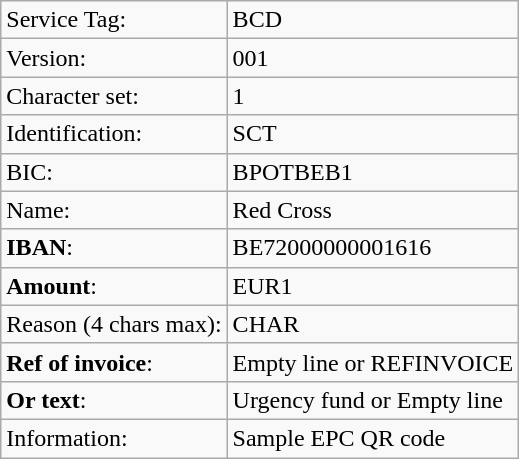<table class="wikitable">
<tr>
<td>Service Tag:</td>
<td>BCD</td>
</tr>
<tr>
<td>Version:</td>
<td>001</td>
</tr>
<tr>
<td>Character set:</td>
<td>1</td>
</tr>
<tr>
<td>Identification:</td>
<td>SCT</td>
</tr>
<tr>
<td>BIC:</td>
<td>BPOTBEB1</td>
</tr>
<tr>
<td>Name:</td>
<td>Red Cross</td>
</tr>
<tr>
<td><strong>IBAN</strong>:</td>
<td>BE72000000001616</td>
</tr>
<tr>
<td><strong>Amount</strong>:</td>
<td>EUR1</td>
</tr>
<tr>
<td>Reason (4 chars max):</td>
<td>CHAR</td>
</tr>
<tr>
<td><strong>Ref of invoice</strong>:</td>
<td>Empty line or REFINVOICE</td>
</tr>
<tr>
<td><strong>Or text</strong>:</td>
<td>Urgency fund or Empty line</td>
</tr>
<tr>
<td>Information:</td>
<td>Sample EPC QR code</td>
</tr>
</table>
